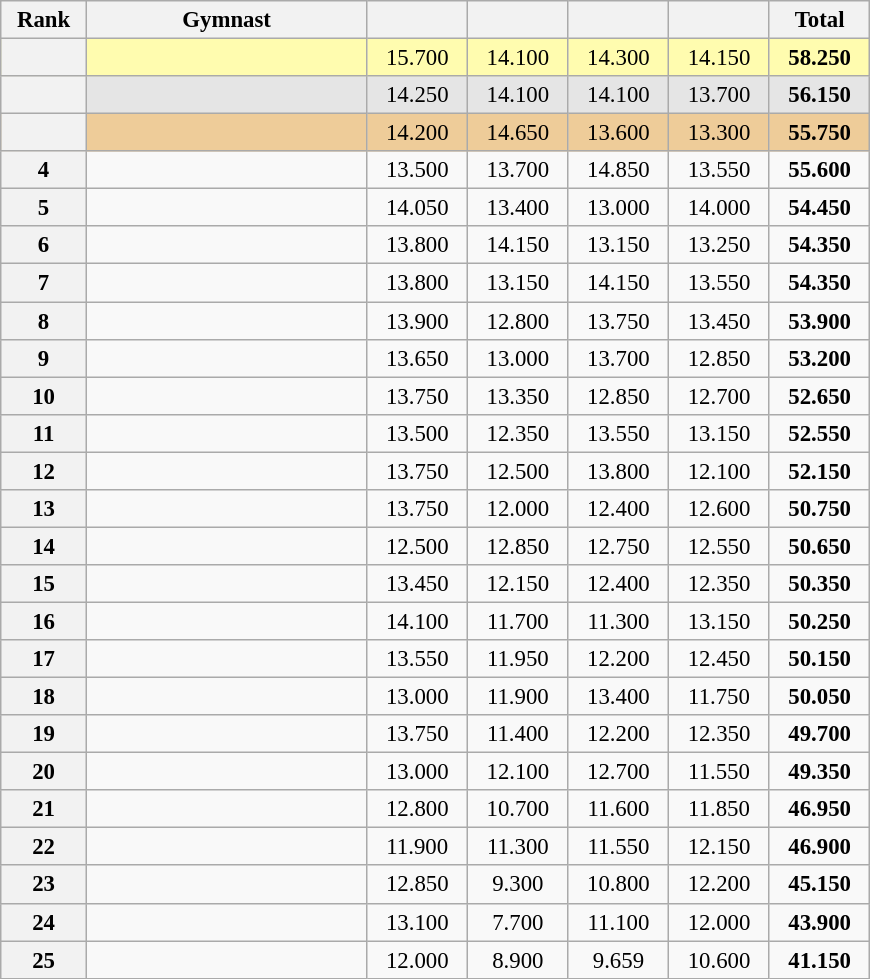<table class="wikitable sortable" style="text-align:center; font-size:95%">
<tr>
<th scope="col" style="width:50px;">Rank</th>
<th scope="col" style="width:180px;">Gymnast</th>
<th scope="col" style="width:60px;"></th>
<th scope="col" style="width:60px;"></th>
<th scope="col" style="width:60px;"></th>
<th scope="col" style="width:60px;"></th>
<th scope="col" style="width:60px;">Total</th>
</tr>
<tr style="background:#fffcaf;">
<th scope=row style="text-align:center"></th>
<td align=left></td>
<td>15.700</td>
<td>14.100</td>
<td>14.300</td>
<td>14.150</td>
<td><strong>58.250</strong></td>
</tr>
<tr style="background:#e5e5e5;">
<th scope=row style="text-align:center"></th>
<td align=left></td>
<td>14.250</td>
<td>14.100</td>
<td>14.100</td>
<td>13.700</td>
<td><strong>56.150</strong></td>
</tr>
<tr style="background:#ec9;">
<th scope=row style="text-align:center"></th>
<td align=left></td>
<td>14.200</td>
<td>14.650</td>
<td>13.600</td>
<td>13.300</td>
<td><strong>55.750</strong></td>
</tr>
<tr>
<th scope=row style="text-align:center">4</th>
<td align=left></td>
<td>13.500</td>
<td>13.700</td>
<td>14.850</td>
<td>13.550</td>
<td><strong>55.600</strong></td>
</tr>
<tr>
<th scope=row style="text-align:center">5</th>
<td align=left></td>
<td>14.050</td>
<td>13.400</td>
<td>13.000</td>
<td>14.000</td>
<td><strong>54.450</strong></td>
</tr>
<tr>
<th scope=row style="text-align:center">6</th>
<td align=left></td>
<td>13.800</td>
<td>14.150</td>
<td>13.150</td>
<td>13.250</td>
<td><strong>54.350</strong></td>
</tr>
<tr>
<th scope=row style="text-align:center">7</th>
<td align=left></td>
<td>13.800</td>
<td>13.150</td>
<td>14.150</td>
<td>13.550</td>
<td><strong>54.350</strong></td>
</tr>
<tr>
<th scope=row style="text-align:center">8</th>
<td align=left></td>
<td>13.900</td>
<td>12.800</td>
<td>13.750</td>
<td>13.450</td>
<td><strong>53.900</strong></td>
</tr>
<tr>
<th scope=row style="text-align:center">9</th>
<td align=left></td>
<td>13.650</td>
<td>13.000</td>
<td>13.700</td>
<td>12.850</td>
<td><strong>53.200</strong></td>
</tr>
<tr>
<th scope=row style="text-align:center">10</th>
<td align=left></td>
<td>13.750</td>
<td>13.350</td>
<td>12.850</td>
<td>12.700</td>
<td><strong>52.650</strong></td>
</tr>
<tr>
<th scope=row style="text-align:center">11</th>
<td align=left></td>
<td>13.500</td>
<td>12.350</td>
<td>13.550</td>
<td>13.150</td>
<td><strong>52.550</strong></td>
</tr>
<tr>
<th scope=row style="text-align:center">12</th>
<td align=left></td>
<td>13.750</td>
<td>12.500</td>
<td>13.800</td>
<td>12.100</td>
<td><strong>52.150</strong></td>
</tr>
<tr>
<th scope=row style="text-align:center">13</th>
<td align=left></td>
<td>13.750</td>
<td>12.000</td>
<td>12.400</td>
<td>12.600</td>
<td><strong>50.750</strong></td>
</tr>
<tr>
<th scope=row style="text-align:center">14</th>
<td align=left></td>
<td>12.500</td>
<td>12.850</td>
<td>12.750</td>
<td>12.550</td>
<td><strong>50.650</strong></td>
</tr>
<tr>
<th scope=row style="text-align:center">15</th>
<td align=left></td>
<td>13.450</td>
<td>12.150</td>
<td>12.400</td>
<td>12.350</td>
<td><strong>50.350</strong></td>
</tr>
<tr>
<th scope=row style="text-align:center">16</th>
<td align=left></td>
<td>14.100</td>
<td>11.700</td>
<td>11.300</td>
<td>13.150</td>
<td><strong>50.250</strong></td>
</tr>
<tr>
<th scope=row style="text-align:center">17</th>
<td align=left></td>
<td>13.550</td>
<td>11.950</td>
<td>12.200</td>
<td>12.450</td>
<td><strong>50.150</strong></td>
</tr>
<tr>
<th scope=row style="text-align:center">18</th>
<td align=left></td>
<td>13.000</td>
<td>11.900</td>
<td>13.400</td>
<td>11.750</td>
<td><strong>50.050</strong></td>
</tr>
<tr>
<th scope=row style="text-align:center">19</th>
<td align=left></td>
<td>13.750</td>
<td>11.400</td>
<td>12.200</td>
<td>12.350</td>
<td><strong>49.700</strong></td>
</tr>
<tr>
<th scope=row style="text-align:center">20</th>
<td align=left></td>
<td>13.000</td>
<td>12.100</td>
<td>12.700</td>
<td>11.550</td>
<td><strong>49.350</strong></td>
</tr>
<tr>
<th scope=row style="text-align:center">21</th>
<td align=left></td>
<td>12.800</td>
<td>10.700</td>
<td>11.600</td>
<td>11.850</td>
<td><strong>46.950</strong></td>
</tr>
<tr>
<th scope=row style="text-align:center">22</th>
<td align=left></td>
<td>11.900</td>
<td>11.300</td>
<td>11.550</td>
<td>12.150</td>
<td><strong>46.900</strong></td>
</tr>
<tr>
<th scope=row style="text-align:center">23</th>
<td align=left></td>
<td>12.850</td>
<td>9.300</td>
<td>10.800</td>
<td>12.200</td>
<td><strong>45.150</strong></td>
</tr>
<tr>
<th scope=row style="text-align:center">24</th>
<td align=left></td>
<td>13.100</td>
<td>7.700</td>
<td>11.100</td>
<td>12.000</td>
<td><strong>43.900</strong></td>
</tr>
<tr>
<th scope=row style="text-align:center">25</th>
<td align=left></td>
<td>12.000</td>
<td>8.900</td>
<td>9.659</td>
<td>10.600</td>
<td><strong>41.150</strong></td>
</tr>
</table>
